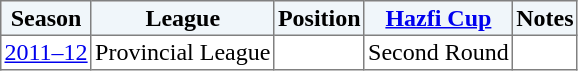<table border="1" cellpadding="2" style="border-collapse:collapse; text-align:center; font-size:normal;">
<tr style="background:#f0f6fa;">
<th>Season</th>
<th>League</th>
<th>Position</th>
<th><a href='#'>Hazfi Cup</a></th>
<th>Notes</th>
</tr>
<tr>
<td><a href='#'>2011–12</a></td>
<td>Provincial League</td>
<td></td>
<td>Second Round</td>
<td></td>
</tr>
</table>
